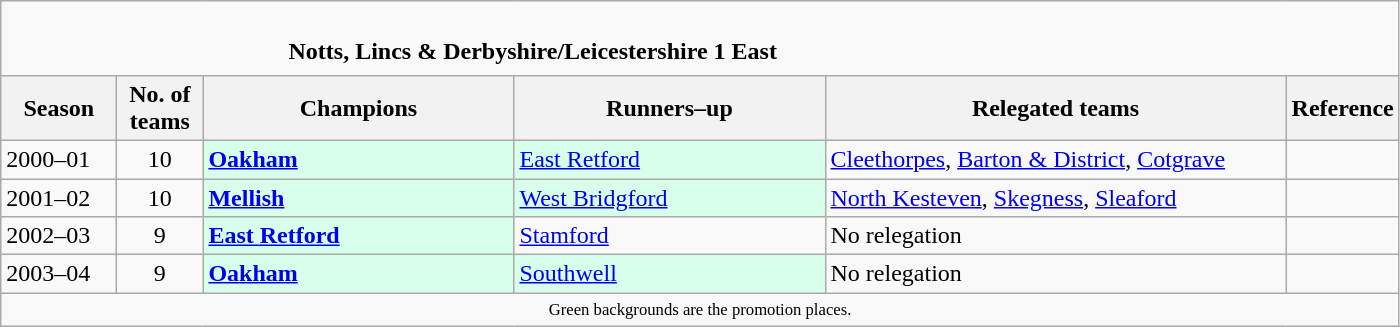<table class="wikitable">
<tr>
<td colspan="11" cellpadding="0" cellspacing="0"><br><table border="0" style="width:100%" cellpadding="0" cellspacing="0">
<tr>
<td style="width:20%;border:0"></td>
<td style="border:0"><strong>Notts, Lincs & Derbyshire/Leicestershire 1 East</strong></td>
<td style="width:20%;border:0"></td>
</tr>
</table>
</td>
</tr>
<tr>
<th style="width:70px">Season</th>
<th style="width:50px">No. of teams</th>
<th style="width:200px">Champions</th>
<th style="width:200px">Runners–up</th>
<th style="width:300px">Relegated teams</th>
<th style="width:50px">Reference</th>
</tr>
<tr>
<td>2000–01</td>
<td style="text-align:center">10</td>
<td style="background:#d8ffeb"><strong><a href='#'>Oakham</a></strong></td>
<td style="background:#d8ffeb"><a href='#'>East Retford</a></td>
<td><a href='#'>Cleethorpes</a>, <a href='#'>Barton & District</a>, <a href='#'>Cotgrave</a></td>
<td></td>
</tr>
<tr>
<td>2001–02</td>
<td style="text-align:center">10</td>
<td style="background:#d8ffeb"><strong><a href='#'>Mellish</a></strong></td>
<td style="background:#d8ffeb"><a href='#'>West Bridgford</a></td>
<td><a href='#'>North Kesteven</a>, <a href='#'>Skegness</a>, <a href='#'>Sleaford</a></td>
<td></td>
</tr>
<tr>
<td>2002–03</td>
<td style="text-align:center">9</td>
<td style="background:#d8ffeb"><strong><a href='#'>East Retford</a></strong></td>
<td><a href='#'>Stamford</a></td>
<td>No relegation</td>
<td></td>
</tr>
<tr>
<td>2003–04</td>
<td style="text-align:center">9</td>
<td style="background:#d8ffeb"><strong><a href='#'>Oakham</a></strong></td>
<td style="background:#d8ffeb"><a href='#'>Southwell</a></td>
<td>No relegation</td>
<td></td>
</tr>
<tr>
<td colspan="15" style="border:0;font-size:smaller;text-align:center"><small><span>Green backgrounds</span> are the promotion places.</small></td>
</tr>
</table>
